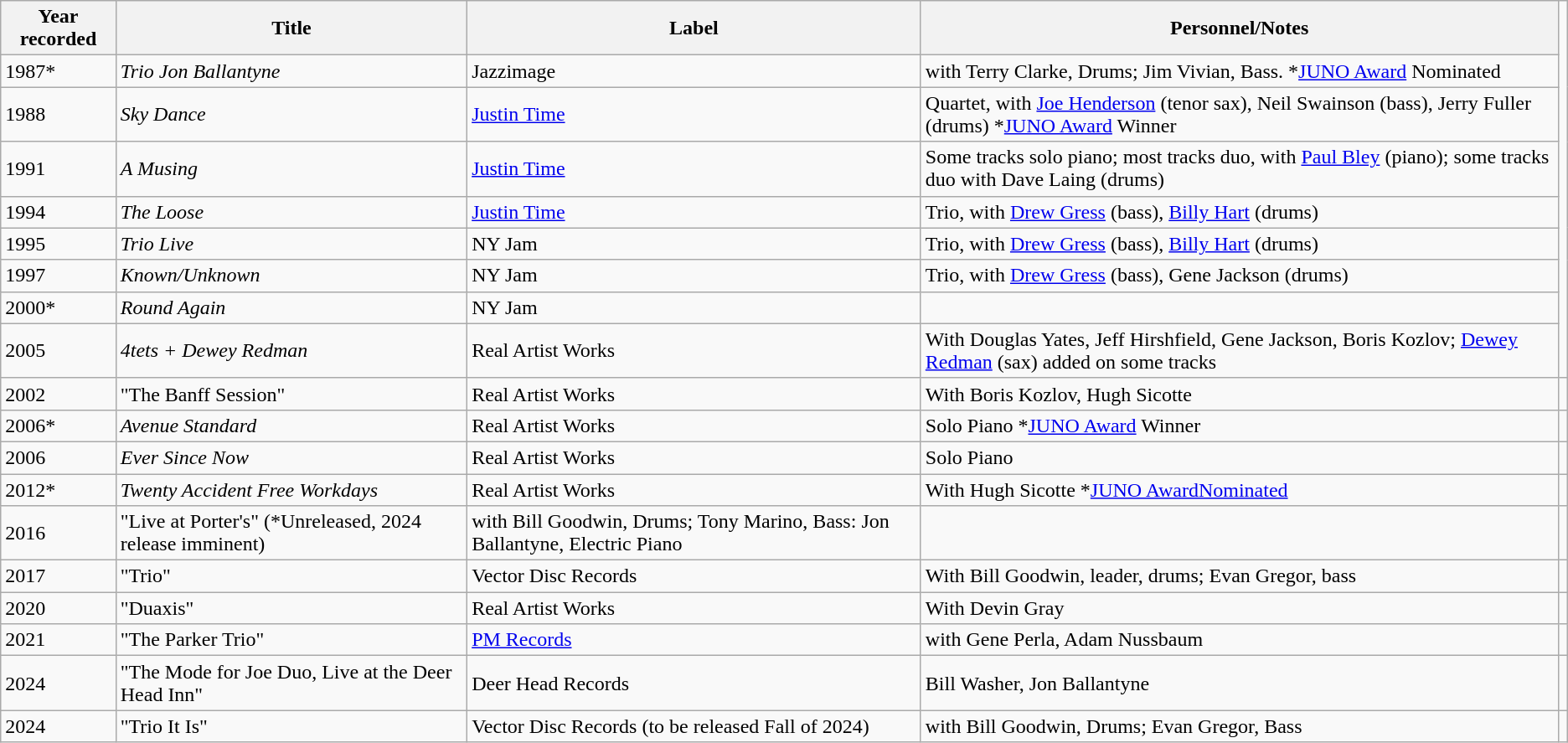<table class="wikitable sortable">
<tr>
<th>Year recorded</th>
<th>Title</th>
<th>Label</th>
<th>Personnel/Notes</th>
</tr>
<tr>
<td>1987*</td>
<td><em>Trio Jon Ballantyne</em></td>
<td>Jazzimage</td>
<td>with Terry Clarke, Drums; Jim Vivian, Bass.  *<a href='#'>JUNO Award</a> Nominated</td>
</tr>
<tr>
<td>1988</td>
<td><em>Sky Dance</em></td>
<td><a href='#'>Justin Time</a></td>
<td>Quartet, with <a href='#'>Joe Henderson</a> (tenor sax), Neil Swainson (bass), Jerry Fuller (drums)  *<a href='#'>JUNO Award</a> Winner</td>
</tr>
<tr>
<td>1991</td>
<td><em>A Musing</em></td>
<td><a href='#'>Justin Time</a></td>
<td>Some tracks solo piano; most tracks duo, with <a href='#'>Paul Bley</a> (piano); some tracks duo with Dave Laing (drums)</td>
</tr>
<tr>
<td>1994</td>
<td><em>The Loose</em></td>
<td><a href='#'>Justin Time</a></td>
<td>Trio, with <a href='#'>Drew Gress</a> (bass), <a href='#'>Billy Hart</a> (drums)</td>
</tr>
<tr>
<td>1995</td>
<td><em>Trio Live</em></td>
<td>NY Jam</td>
<td>Trio, with <a href='#'>Drew Gress</a> (bass), <a href='#'>Billy Hart</a> (drums)</td>
</tr>
<tr>
<td>1997</td>
<td><em>Known/Unknown</em></td>
<td>NY Jam</td>
<td>Trio, with <a href='#'>Drew Gress</a> (bass), Gene Jackson (drums)</td>
</tr>
<tr>
<td>2000*</td>
<td><em>Round Again</em></td>
<td>NY Jam</td>
<td></td>
</tr>
<tr>
<td>2005</td>
<td><em>4tets + Dewey Redman</em></td>
<td>Real Artist Works</td>
<td>With Douglas Yates, Jeff Hirshfield, Gene Jackson, Boris Kozlov; <a href='#'>Dewey Redman</a> (sax) added on some tracks</td>
</tr>
<tr>
<td>2002</td>
<td>"The Banff Session"</td>
<td>Real Artist Works</td>
<td>With Boris Kozlov, Hugh Sicotte</td>
<td></td>
</tr>
<tr>
<td>2006*</td>
<td><em>Avenue Standard</em></td>
<td>Real Artist Works</td>
<td>Solo Piano  *<a href='#'>JUNO Award</a> Winner</td>
<td></td>
</tr>
<tr>
<td>2006</td>
<td><em>Ever Since Now</em></td>
<td>Real Artist Works</td>
<td>Solo Piano</td>
<td></td>
</tr>
<tr>
<td>2012*</td>
<td><em>Twenty Accident Free Workdays</em></td>
<td>Real Artist Works</td>
<td>With Hugh Sicotte *<a href='#'>JUNO AwardNominated</a></td>
<td></td>
</tr>
<tr>
<td>2016</td>
<td>"Live at Porter's" (*Unreleased, 2024 release imminent)</td>
<td>with Bill Goodwin, Drums; Tony Marino, Bass: Jon Ballantyne, Electric Piano</td>
<td></td>
</tr>
<tr>
<td>2017</td>
<td>"Trio"</td>
<td>Vector Disc Records</td>
<td>With Bill Goodwin, leader, drums; Evan Gregor, bass</td>
<td></td>
</tr>
<tr>
<td>2020</td>
<td>"Duaxis"</td>
<td>Real Artist Works</td>
<td>With Devin Gray</td>
<td></td>
</tr>
<tr>
<td>2021</td>
<td>"The Parker Trio"</td>
<td><a href='#'>PM Records</a></td>
<td>with Gene Perla, Adam Nussbaum</td>
<td></td>
</tr>
<tr>
<td>2024</td>
<td>"The Mode for Joe Duo, Live at the Deer Head Inn"</td>
<td>Deer Head Records</td>
<td>Bill Washer, Jon Ballantyne</td>
<td></td>
</tr>
<tr>
<td>2024</td>
<td>"Trio It Is"</td>
<td>Vector Disc Records (to be released Fall of 2024)</td>
<td>with Bill Goodwin, Drums; Evan Gregor, Bass</td>
<td></td>
</tr>
</table>
